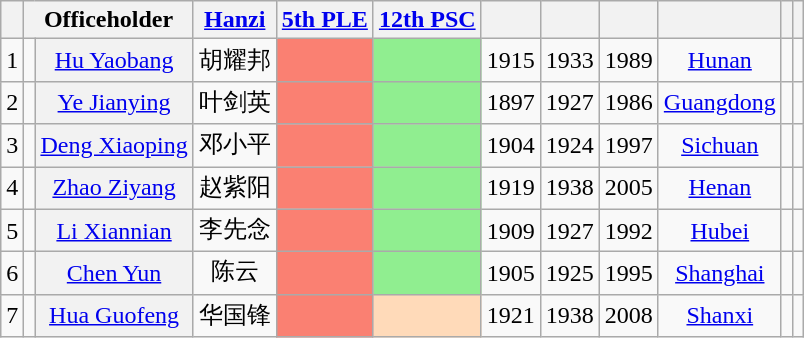<table class="wikitable sortable" style=text-align:center>
<tr>
<th scope=col></th>
<th scope=col colspan="2">Officeholder</th>
<th scope=col><a href='#'>Hanzi</a></th>
<th scope=col><a href='#'>5th PLE</a></th>
<th scope=col><a href='#'>12th PSC</a></th>
<th scope=col></th>
<th scope=col></th>
<th scope=col></th>
<th scope=col></th>
<th scope=col></th>
<th scope=col class="unsortable"></th>
</tr>
<tr>
<td>1</td>
<td></td>
<th align="center" scope="row" style="font-weight:normal;"><a href='#'>Hu Yaobang</a></th>
<td data-sort-value="142">胡耀邦</td>
<td bgcolor = Salmon></td>
<td bgcolor = LightGreen></td>
<td>1915</td>
<td>1933</td>
<td>1989</td>
<td><a href='#'>Hunan</a></td>
<td></td>
<td></td>
</tr>
<tr>
<td>2</td>
<td></td>
<th align="center" scope="row" style="font-weight:normal;"><a href='#'>Ye Jianying</a></th>
<td data-sort-value="41">叶剑英</td>
<td bgcolor = Salmon></td>
<td bgcolor = LightGreen></td>
<td>1897</td>
<td>1927</td>
<td>1986</td>
<td><a href='#'>Guangdong</a></td>
<td></td>
<td></td>
</tr>
<tr>
<td>3<br></td>
<td></td>
<th align="center" scope="row" style="font-weight:normal;"><a href='#'>Deng Xiaoping</a></th>
<td data-sort-value="34">邓小平</td>
<td bgcolor = Salmon></td>
<td bgcolor = LightGreen></td>
<td>1904</td>
<td>1924</td>
<td>1997</td>
<td><a href='#'>Sichuan</a></td>
<td></td>
<td></td>
</tr>
<tr>
<td>4</td>
<td></td>
<th align="center" scope="row" style="font-weight:normal;"><a href='#'>Zhao Ziyang</a></th>
<td data-sort-value="147">赵紫阳</td>
<td bgcolor = Salmon></td>
<td bgcolor = LightGreen></td>
<td>1919</td>
<td>1938</td>
<td>2005</td>
<td><a href='#'>Henan</a></td>
<td></td>
<td></td>
</tr>
<tr>
<td>5</td>
<td></td>
<th align="center" scope="row" style="font-weight:normal;"><a href='#'>Li Xiannian</a></th>
<td data-sort-value="90">李先念</td>
<td bgcolor = Salmon></td>
<td bgcolor = LightGreen></td>
<td>1909</td>
<td>1927</td>
<td>1992</td>
<td><a href='#'>Hubei</a></td>
<td></td>
<td></td>
</tr>
<tr>
<td>6</td>
<td></td>
<th align="center" scope="row" style="font-weight:normal;"><a href='#'>Chen Yun</a></th>
<td data-sort-value="122">陈云</td>
<td bgcolor = Salmon></td>
<td bgcolor = LightGreen></td>
<td>1905</td>
<td>1925</td>
<td>1995</td>
<td><a href='#'>Shanghai</a></td>
<td></td>
<td></td>
</tr>
<tr>
<td>7</td>
<td></td>
<th align="center" scope="row" style="font-weight:normal;"><a href='#'>Hua Guofeng</a></th>
<td data-sort-value="4">华国锋</td>
<td bgcolor = Salmon></td>
<td bgcolor = PeachPuff></td>
<td>1921</td>
<td>1938</td>
<td>2008</td>
<td><a href='#'>Shanxi</a></td>
<td></td>
<td></td>
</tr>
</table>
